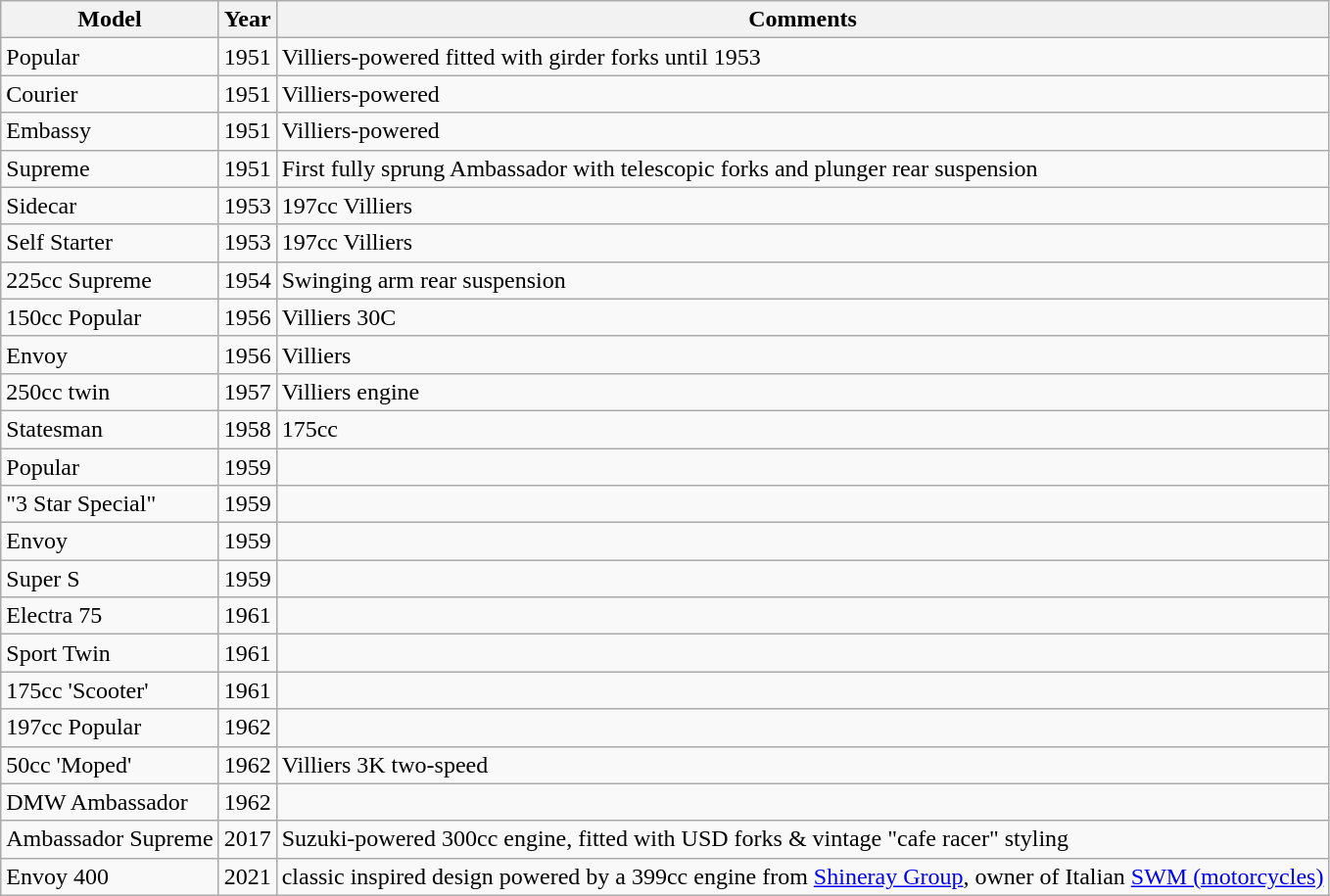<table class="wikitable">
<tr>
<th>Model</th>
<th>Year</th>
<th>Comments</th>
</tr>
<tr>
<td>Popular</td>
<td>1951</td>
<td>Villiers-powered fitted with girder forks until 1953</td>
</tr>
<tr>
<td>Courier</td>
<td>1951</td>
<td>Villiers-powered</td>
</tr>
<tr>
<td>Embassy</td>
<td>1951</td>
<td>Villiers-powered</td>
</tr>
<tr>
<td>Supreme</td>
<td>1951</td>
<td>First fully sprung Ambassador with telescopic forks and plunger rear suspension</td>
</tr>
<tr>
<td>Sidecar</td>
<td>1953</td>
<td>197cc Villiers</td>
</tr>
<tr>
<td>Self Starter</td>
<td>1953</td>
<td>197cc Villiers</td>
</tr>
<tr>
<td>225cc Supreme</td>
<td>1954</td>
<td>Swinging arm rear suspension</td>
</tr>
<tr>
<td>150cc Popular</td>
<td>1956</td>
<td>Villiers 30C</td>
</tr>
<tr>
<td>Envoy</td>
<td>1956</td>
<td>Villiers</td>
</tr>
<tr>
<td>250cc twin</td>
<td>1957</td>
<td>Villiers engine</td>
</tr>
<tr>
<td>Statesman</td>
<td>1958</td>
<td>175cc</td>
</tr>
<tr>
<td>Popular</td>
<td>1959</td>
<td></td>
</tr>
<tr>
<td>"3 Star Special"</td>
<td>1959</td>
<td></td>
</tr>
<tr>
<td>Envoy</td>
<td>1959</td>
<td></td>
</tr>
<tr>
<td>Super S</td>
<td>1959</td>
<td></td>
</tr>
<tr>
<td>Electra 75</td>
<td>1961</td>
<td></td>
</tr>
<tr>
<td>Sport Twin</td>
<td>1961</td>
<td></td>
</tr>
<tr>
<td>175cc 'Scooter'</td>
<td>1961</td>
<td></td>
</tr>
<tr>
<td>197cc Popular</td>
<td>1962</td>
<td></td>
</tr>
<tr>
<td>50cc 'Moped'</td>
<td>1962</td>
<td>Villiers 3K two-speed</td>
</tr>
<tr>
<td>DMW Ambassador</td>
<td>1962</td>
<td></td>
</tr>
<tr>
<td>Ambassador Supreme</td>
<td>2017</td>
<td>Suzuki-powered 300cc engine, fitted with USD forks & vintage "cafe racer" styling</td>
</tr>
<tr>
<td>Envoy 400</td>
<td>2021</td>
<td>classic inspired design powered by a 399cc engine from <a href='#'>Shineray Group</a>, owner of Italian <a href='#'>SWM (motorcycles)</a></td>
</tr>
</table>
